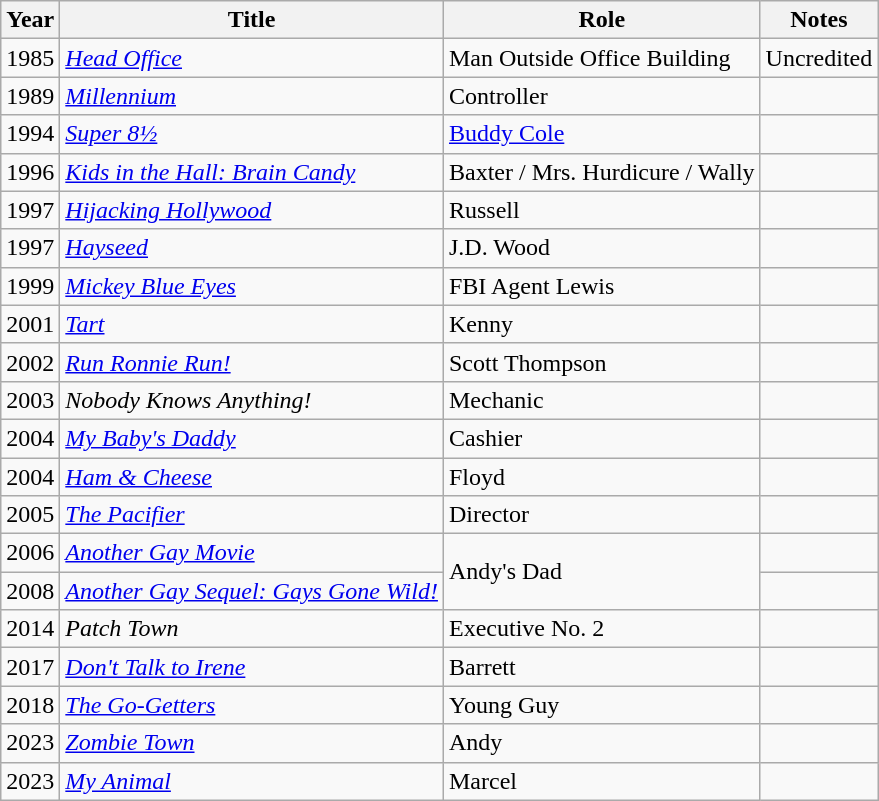<table class="wikitable sortable">
<tr>
<th>Year</th>
<th>Title</th>
<th>Role</th>
<th class="unsortable">Notes</th>
</tr>
<tr>
<td>1985</td>
<td><em><a href='#'>Head Office</a></em></td>
<td>Man Outside Office Building</td>
<td>Uncredited</td>
</tr>
<tr>
<td>1989</td>
<td><a href='#'><em>Millennium</em></a></td>
<td>Controller</td>
<td></td>
</tr>
<tr>
<td>1994</td>
<td><em><a href='#'>Super 8½</a></em></td>
<td><a href='#'>Buddy Cole</a></td>
<td></td>
</tr>
<tr>
<td>1996</td>
<td><em><a href='#'>Kids in the Hall: Brain Candy</a></em></td>
<td>Baxter / Mrs. Hurdicure / Wally</td>
<td></td>
</tr>
<tr>
<td>1997</td>
<td><em><a href='#'>Hijacking Hollywood</a></em></td>
<td>Russell</td>
<td></td>
</tr>
<tr>
<td>1997</td>
<td><a href='#'><em>Hayseed</em></a></td>
<td>J.D. Wood</td>
<td></td>
</tr>
<tr>
<td>1999</td>
<td><em><a href='#'>Mickey Blue Eyes</a></em></td>
<td>FBI Agent Lewis</td>
<td></td>
</tr>
<tr>
<td>2001</td>
<td><a href='#'><em>Tart</em></a></td>
<td>Kenny</td>
<td></td>
</tr>
<tr>
<td>2002</td>
<td><em><a href='#'>Run Ronnie Run!</a></em></td>
<td>Scott Thompson</td>
<td></td>
</tr>
<tr>
<td>2003</td>
<td><em>Nobody Knows Anything!</em></td>
<td>Mechanic</td>
<td></td>
</tr>
<tr>
<td>2004</td>
<td><em><a href='#'>My Baby's Daddy</a></em></td>
<td>Cashier</td>
<td></td>
</tr>
<tr>
<td>2004</td>
<td><em><a href='#'>Ham & Cheese</a></em></td>
<td>Floyd</td>
<td></td>
</tr>
<tr>
<td>2005</td>
<td data-sort-value="Pacifier, The"><em><a href='#'>The Pacifier</a></em></td>
<td>Director</td>
<td></td>
</tr>
<tr>
<td>2006</td>
<td><em><a href='#'>Another Gay Movie</a></em></td>
<td rowspan="2">Andy's Dad</td>
<td></td>
</tr>
<tr>
<td>2008</td>
<td><em><a href='#'>Another Gay Sequel: Gays Gone Wild!</a></em></td>
<td></td>
</tr>
<tr>
<td>2014</td>
<td><em>Patch Town</em></td>
<td>Executive No. 2</td>
<td></td>
</tr>
<tr>
<td>2017</td>
<td><em><a href='#'>Don't Talk to Irene</a></em></td>
<td>Barrett</td>
<td></td>
</tr>
<tr>
<td>2018</td>
<td data-sort-value="Go-Getters, The"><em><a href='#'>The Go-Getters</a></em></td>
<td>Young Guy</td>
<td></td>
</tr>
<tr>
<td>2023</td>
<td><em><a href='#'>Zombie Town</a></em></td>
<td>Andy</td>
<td></td>
</tr>
<tr>
<td>2023</td>
<td><em><a href='#'>My Animal</a></em></td>
<td>Marcel</td>
<td></td>
</tr>
</table>
